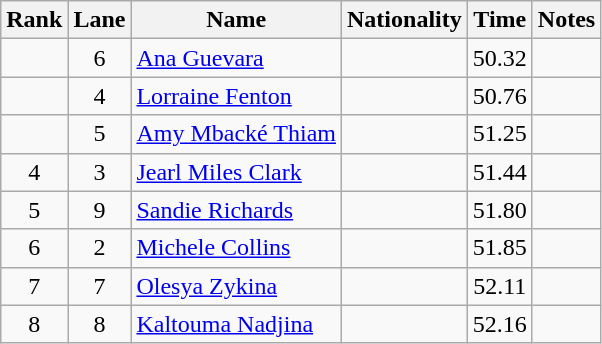<table class="wikitable sortable" style="text-align:center">
<tr>
<th>Rank</th>
<th>Lane</th>
<th>Name</th>
<th>Nationality</th>
<th>Time</th>
<th>Notes</th>
</tr>
<tr>
<td></td>
<td>6</td>
<td align=left><a href='#'>Ana Guevara</a></td>
<td align=left></td>
<td>50.32</td>
<td></td>
</tr>
<tr>
<td></td>
<td>4</td>
<td align=left><a href='#'>Lorraine Fenton</a></td>
<td align=left></td>
<td>50.76</td>
<td></td>
</tr>
<tr>
<td></td>
<td>5</td>
<td align=left><a href='#'>Amy Mbacké Thiam</a></td>
<td align=left></td>
<td>51.25</td>
<td></td>
</tr>
<tr>
<td>4</td>
<td>3</td>
<td align=left><a href='#'>Jearl Miles Clark</a></td>
<td align=left></td>
<td>51.44</td>
<td></td>
</tr>
<tr>
<td>5</td>
<td>9</td>
<td align=left><a href='#'>Sandie Richards</a></td>
<td align=left></td>
<td>51.80</td>
<td></td>
</tr>
<tr>
<td>6</td>
<td>2</td>
<td align=left><a href='#'>Michele Collins</a></td>
<td align=left></td>
<td>51.85</td>
<td></td>
</tr>
<tr>
<td>7</td>
<td>7</td>
<td align=left><a href='#'>Olesya Zykina</a></td>
<td align=left></td>
<td>52.11</td>
<td></td>
</tr>
<tr>
<td>8</td>
<td>8</td>
<td align=left><a href='#'>Kaltouma Nadjina</a></td>
<td align=left></td>
<td>52.16</td>
<td></td>
</tr>
</table>
